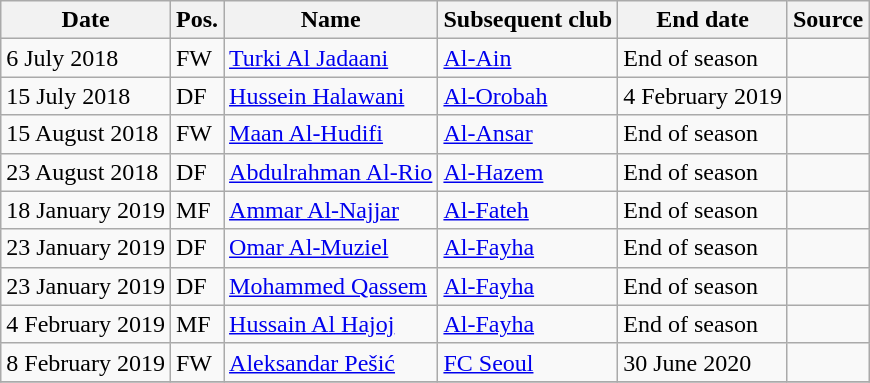<table class="wikitable" style="text-align:left">
<tr>
<th>Date</th>
<th>Pos.</th>
<th>Name</th>
<th>Subsequent club</th>
<th>End date</th>
<th>Source</th>
</tr>
<tr>
<td>6 July 2018</td>
<td>FW</td>
<td> <a href='#'>Turki Al Jadaani</a></td>
<td> <a href='#'>Al-Ain</a></td>
<td>End of season</td>
<td></td>
</tr>
<tr>
<td>15 July 2018</td>
<td>DF</td>
<td> <a href='#'>Hussein Halawani</a></td>
<td> <a href='#'>Al-Orobah</a></td>
<td>4 February 2019</td>
<td></td>
</tr>
<tr>
<td>15 August 2018</td>
<td>FW</td>
<td> <a href='#'>Maan Al-Hudifi</a></td>
<td> <a href='#'>Al-Ansar</a></td>
<td>End of season</td>
<td></td>
</tr>
<tr>
<td>23 August 2018</td>
<td>DF</td>
<td> <a href='#'>Abdulrahman Al-Rio</a></td>
<td> <a href='#'>Al-Hazem</a></td>
<td>End of season</td>
<td></td>
</tr>
<tr>
<td>18 January 2019</td>
<td>MF</td>
<td> <a href='#'>Ammar Al-Najjar</a></td>
<td> <a href='#'>Al-Fateh</a></td>
<td>End of season</td>
<td></td>
</tr>
<tr>
<td>23 January 2019</td>
<td>DF</td>
<td> <a href='#'>Omar Al-Muziel</a></td>
<td> <a href='#'>Al-Fayha</a></td>
<td>End of season</td>
<td></td>
</tr>
<tr>
<td>23 January 2019</td>
<td>DF</td>
<td> <a href='#'>Mohammed Qassem</a></td>
<td> <a href='#'>Al-Fayha</a></td>
<td>End of season</td>
<td></td>
</tr>
<tr>
<td>4 February 2019</td>
<td>MF</td>
<td> <a href='#'>Hussain Al Hajoj</a></td>
<td> <a href='#'>Al-Fayha</a></td>
<td>End of season</td>
<td></td>
</tr>
<tr>
<td>8 February 2019</td>
<td>FW</td>
<td> <a href='#'>Aleksandar Pešić</a></td>
<td> <a href='#'>FC Seoul</a></td>
<td>30 June 2020</td>
<td></td>
</tr>
<tr>
</tr>
</table>
